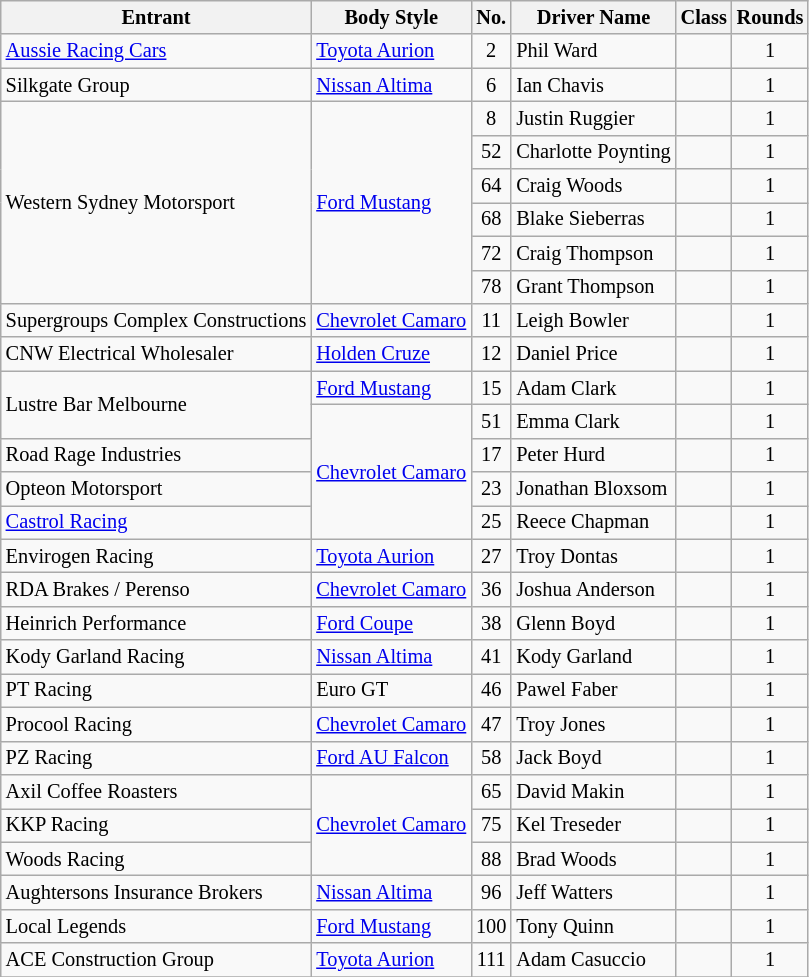<table class="wikitable" style=font-size:85%;>
<tr>
<th>Entrant</th>
<th>Body Style</th>
<th>No.</th>
<th>Driver Name</th>
<th>Class</th>
<th>Rounds</th>
</tr>
<tr>
<td><a href='#'>Aussie Racing Cars</a></td>
<td><a href='#'>Toyota Aurion</a></td>
<td align=center>2</td>
<td> Phil Ward</td>
<td align=center></td>
<td align=center>1</td>
</tr>
<tr>
<td>Silkgate Group</td>
<td><a href='#'>Nissan Altima</a></td>
<td align=center>6</td>
<td> Ian Chavis</td>
<td align=center></td>
<td align=center>1</td>
</tr>
<tr>
<td rowspan=6>Western Sydney Motorsport</td>
<td rowspan=6><a href='#'>Ford Mustang</a></td>
<td align=center>8</td>
<td> Justin Ruggier</td>
<td align=center></td>
<td align=center>1</td>
</tr>
<tr>
<td align=center>52</td>
<td> Charlotte Poynting</td>
<td align=center></td>
<td align=center>1</td>
</tr>
<tr>
<td align=center>64</td>
<td> Craig Woods</td>
<td align=center></td>
<td align=center>1</td>
</tr>
<tr>
<td align=center>68</td>
<td> Blake Sieberras</td>
<td align=center></td>
<td align=center>1</td>
</tr>
<tr>
<td align=center>72</td>
<td> Craig Thompson</td>
<td align=center></td>
<td align=center>1</td>
</tr>
<tr>
<td align=center>78</td>
<td> Grant Thompson</td>
<td align=center></td>
<td align=center>1</td>
</tr>
<tr>
<td>Supergroups Complex Constructions</td>
<td><a href='#'>Chevrolet Camaro</a></td>
<td align=center>11</td>
<td> Leigh Bowler</td>
<td align=center></td>
<td align=center>1</td>
</tr>
<tr>
<td>CNW Electrical Wholesaler</td>
<td><a href='#'>Holden Cruze</a></td>
<td align=center>12</td>
<td> Daniel Price</td>
<td align=center></td>
<td align=center>1</td>
</tr>
<tr>
<td rowspan=2>Lustre Bar Melbourne</td>
<td><a href='#'>Ford Mustang</a></td>
<td align=center>15</td>
<td> Adam Clark</td>
<td align=center></td>
<td align=center>1</td>
</tr>
<tr>
<td rowspan=4><a href='#'>Chevrolet Camaro</a></td>
<td align=center>51</td>
<td> Emma Clark</td>
<td align=center></td>
<td align=center>1</td>
</tr>
<tr>
<td>Road Rage Industries</td>
<td align=center>17</td>
<td> Peter Hurd</td>
<td align=center></td>
<td align=center>1</td>
</tr>
<tr>
<td>Opteon Motorsport</td>
<td align=center>23</td>
<td> Jonathan Bloxsom</td>
<td align=center></td>
<td align=center>1</td>
</tr>
<tr>
<td><a href='#'>Castrol Racing</a></td>
<td align=center>25</td>
<td> Reece Chapman</td>
<td align=center></td>
<td align=center>1</td>
</tr>
<tr>
<td>Envirogen Racing</td>
<td><a href='#'>Toyota Aurion</a></td>
<td align=center>27</td>
<td> Troy Dontas</td>
<td align=center></td>
<td align=center>1</td>
</tr>
<tr>
<td>RDA Brakes / Perenso</td>
<td><a href='#'>Chevrolet Camaro</a></td>
<td align=center>36</td>
<td> Joshua Anderson</td>
<td align=center></td>
<td align=center>1</td>
</tr>
<tr>
<td>Heinrich Performance</td>
<td><a href='#'>Ford Coupe</a></td>
<td align=center>38</td>
<td> Glenn Boyd</td>
<td align=center></td>
<td align=center>1</td>
</tr>
<tr>
<td>Kody Garland Racing</td>
<td><a href='#'>Nissan Altima</a></td>
<td align=center>41</td>
<td> Kody Garland</td>
<td align=center></td>
<td align=center>1</td>
</tr>
<tr>
<td>PT Racing</td>
<td>Euro GT</td>
<td align=center>46</td>
<td> Pawel Faber</td>
<td align=center></td>
<td align=center>1</td>
</tr>
<tr>
<td>Procool Racing</td>
<td><a href='#'>Chevrolet Camaro</a></td>
<td align=center>47</td>
<td> Troy Jones</td>
<td align=center></td>
<td align=center>1</td>
</tr>
<tr>
<td>PZ Racing</td>
<td><a href='#'>Ford AU Falcon</a></td>
<td align=center>58</td>
<td> Jack Boyd</td>
<td align=center></td>
<td align=center>1</td>
</tr>
<tr>
<td>Axil Coffee Roasters</td>
<td rowspan=3><a href='#'>Chevrolet Camaro</a></td>
<td align=center>65</td>
<td> David Makin</td>
<td align=center></td>
<td align=center>1</td>
</tr>
<tr>
<td>KKP Racing</td>
<td align=center>75</td>
<td> Kel Treseder</td>
<td align=center></td>
<td align=center>1</td>
</tr>
<tr>
<td>Woods Racing</td>
<td align=center>88</td>
<td> Brad Woods</td>
<td align=center></td>
<td align=center>1</td>
</tr>
<tr>
<td>Aughtersons Insurance Brokers</td>
<td><a href='#'>Nissan Altima</a></td>
<td align=center>96</td>
<td> Jeff Watters</td>
<td align=center></td>
<td align=center>1</td>
</tr>
<tr>
<td>Local Legends</td>
<td><a href='#'>Ford Mustang</a></td>
<td align=center>100</td>
<td> Tony Quinn</td>
<td align=center></td>
<td align=center>1</td>
</tr>
<tr>
<td>ACE Construction Group</td>
<td><a href='#'>Toyota Aurion</a></td>
<td align=center>111</td>
<td> Adam Casuccio</td>
<td align=center></td>
<td align=center>1</td>
</tr>
<tr>
</tr>
</table>
